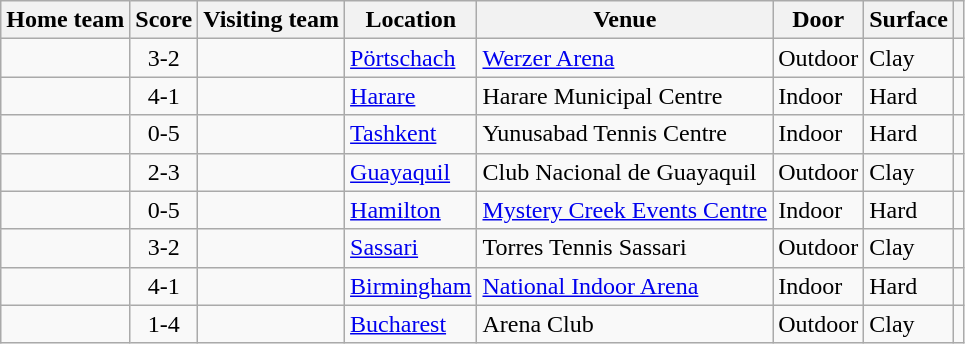<table class="wikitable" style="border:1px solid #aaa;">
<tr>
<th>Home team</th>
<th>Score</th>
<th>Visiting team</th>
<th>Location</th>
<th>Venue</th>
<th>Door</th>
<th>Surface</th>
<th></th>
</tr>
<tr>
<td><strong></strong></td>
<td style="text-align:center;">3-2</td>
<td></td>
<td><a href='#'>Pörtschach</a></td>
<td><a href='#'>Werzer Arena</a></td>
<td>Outdoor</td>
<td>Clay</td>
<td></td>
</tr>
<tr>
<td><strong></strong></td>
<td style="text-align:center;">4-1</td>
<td></td>
<td><a href='#'>Harare</a></td>
<td>Harare Municipal Centre</td>
<td>Indoor</td>
<td>Hard</td>
<td></td>
</tr>
<tr>
<td></td>
<td style="text-align:center;">0-5</td>
<td><strong></strong></td>
<td><a href='#'>Tashkent</a></td>
<td>Yunusabad Tennis Centre</td>
<td>Indoor</td>
<td>Hard</td>
<td></td>
</tr>
<tr>
<td></td>
<td style="text-align:center;">2-3</td>
<td><strong></strong></td>
<td><a href='#'>Guayaquil</a></td>
<td>Club Nacional de Guayaquil</td>
<td>Outdoor</td>
<td>Clay</td>
<td></td>
</tr>
<tr>
<td></td>
<td style="text-align:center;">0-5</td>
<td><strong></strong></td>
<td><a href='#'>Hamilton</a></td>
<td><a href='#'>Mystery Creek Events Centre</a></td>
<td>Indoor</td>
<td>Hard</td>
<td></td>
</tr>
<tr>
<td><strong></strong></td>
<td style="text-align:center;">3-2</td>
<td></td>
<td><a href='#'>Sassari</a></td>
<td>Torres Tennis Sassari</td>
<td>Outdoor</td>
<td>Clay</td>
<td></td>
</tr>
<tr>
<td><strong></strong></td>
<td style="text-align:center;">4-1</td>
<td></td>
<td><a href='#'>Birmingham</a></td>
<td><a href='#'>National Indoor Arena</a></td>
<td>Indoor</td>
<td>Hard</td>
<td></td>
</tr>
<tr>
<td></td>
<td style="text-align:center;">1-4</td>
<td><strong></strong></td>
<td><a href='#'>Bucharest</a></td>
<td>Arena Club</td>
<td>Outdoor</td>
<td>Clay</td>
<td></td>
</tr>
</table>
